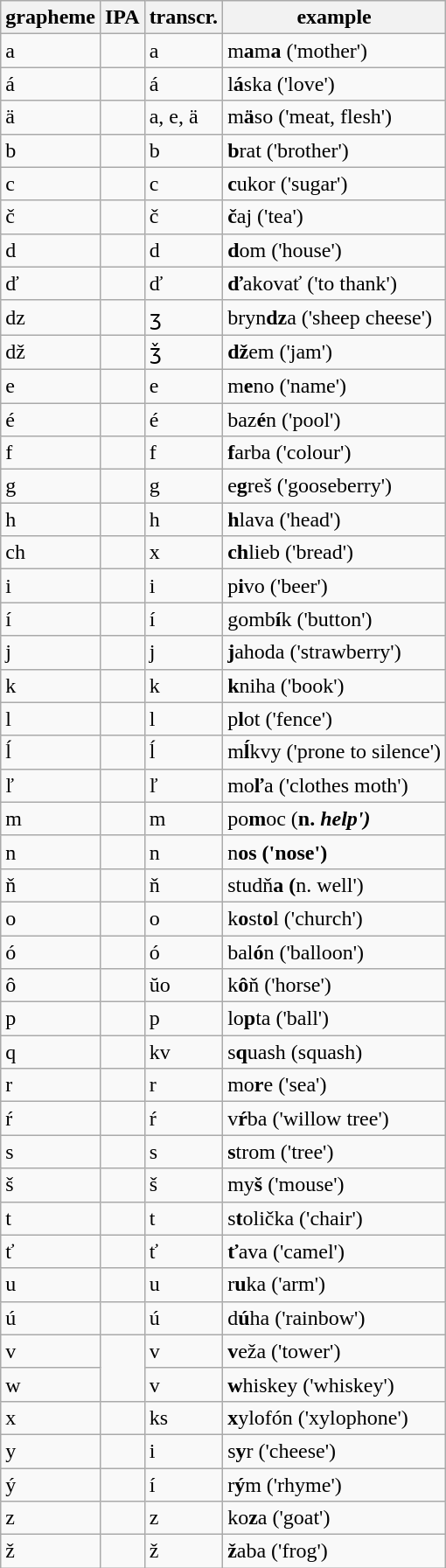<table class="wikitable">
<tr>
<th>grapheme</th>
<th>IPA</th>
<th>transcr.</th>
<th>example</th>
</tr>
<tr>
<td>a</td>
<td></td>
<td>a</td>
<td>m<strong>a</strong>m<strong>a</strong> ('mother')</td>
</tr>
<tr>
<td>á</td>
<td></td>
<td>á</td>
<td>l<strong>á</strong>ska ('love')</td>
</tr>
<tr>
<td>ä</td>
<td></td>
<td>a, e, ä</td>
<td>m<strong>ä</strong>so ('meat, flesh')</td>
</tr>
<tr>
<td>b</td>
<td></td>
<td>b</td>
<td><strong>b</strong>rat ('brother')</td>
</tr>
<tr>
<td>c</td>
<td></td>
<td>c</td>
<td><strong>c</strong>ukor ('sugar')</td>
</tr>
<tr>
<td>č</td>
<td></td>
<td>č</td>
<td><strong>č</strong>aj ('tea')</td>
</tr>
<tr>
<td>d</td>
<td></td>
<td>d</td>
<td><strong>d</strong>om ('house')</td>
</tr>
<tr>
<td>ď</td>
<td></td>
<td>ď</td>
<td><strong>ď</strong>akovať ('to thank')</td>
</tr>
<tr>
<td>dz</td>
<td></td>
<td>ʒ</td>
<td>bryn<strong>dz</strong>a ('sheep cheese')</td>
</tr>
<tr>
<td>dž</td>
<td></td>
<td>ǯ</td>
<td><strong>dž</strong>em ('jam')</td>
</tr>
<tr>
<td>e</td>
<td></td>
<td>e</td>
<td>m<strong>e</strong>no ('name')</td>
</tr>
<tr>
<td>é</td>
<td></td>
<td>é</td>
<td>baz<strong>é</strong>n ('pool')</td>
</tr>
<tr>
<td>f</td>
<td></td>
<td>f</td>
<td><strong>f</strong>arba ('colour')</td>
</tr>
<tr>
<td>g</td>
<td></td>
<td>g</td>
<td>e<strong>g</strong>reš ('gooseberry')</td>
</tr>
<tr>
<td>h</td>
<td></td>
<td>h</td>
<td><strong>h</strong>lava ('head')</td>
</tr>
<tr>
<td>ch</td>
<td></td>
<td>x</td>
<td><strong>ch</strong>lieb ('bread')</td>
</tr>
<tr>
<td>i</td>
<td></td>
<td>i</td>
<td>p<strong>i</strong>vo ('beer')</td>
</tr>
<tr>
<td>í</td>
<td></td>
<td>í</td>
<td>gomb<strong>í</strong>k ('button')</td>
</tr>
<tr>
<td>j</td>
<td></td>
<td>j</td>
<td><strong>j</strong>ahoda ('strawberry')</td>
</tr>
<tr>
<td>k</td>
<td></td>
<td>k</td>
<td><strong>k</strong>niha ('book')</td>
</tr>
<tr>
<td>l</td>
<td></td>
<td>l</td>
<td>p<strong>l</strong>ot ('fence')</td>
</tr>
<tr>
<td>ĺ</td>
<td></td>
<td>ĺ</td>
<td>m<strong>ĺ</strong>kvy ('prone to silence') </td>
</tr>
<tr>
<td>ľ</td>
<td></td>
<td>ľ</td>
<td>mo<strong>ľ</strong>a ('clothes moth') </td>
</tr>
<tr>
<td>m</td>
<td></td>
<td>m</td>
<td>po<strong>m</strong>oc (<strong>n.<em> help')</td>
</tr>
<tr>
<td>n</td>
<td></td>
<td>n</td>
<td></strong>n<strong>os ('nose')</td>
</tr>
<tr>
<td>ň</td>
<td></td>
<td>ň</td>
<td>stud</strong>ň<strong>a (</strong>n.</em> well')</td>
</tr>
<tr>
<td>o</td>
<td></td>
<td>o</td>
<td>k<strong>o</strong>st<strong>o</strong>l ('church')</td>
</tr>
<tr>
<td>ó</td>
<td></td>
<td>ó</td>
<td>bal<strong>ó</strong>n ('balloon')</td>
</tr>
<tr>
<td>ô</td>
<td></td>
<td>ŭo</td>
<td>k<strong>ô</strong>ň ('horse') </td>
</tr>
<tr>
<td>p</td>
<td></td>
<td>p</td>
<td>lo<strong>p</strong>ta ('ball')</td>
</tr>
<tr>
<td>q</td>
<td></td>
<td>kv</td>
<td>s<strong>q</strong>uash (squash)</td>
</tr>
<tr>
<td>r</td>
<td></td>
<td>r</td>
<td>mo<strong>r</strong>e ('sea')</td>
</tr>
<tr>
<td>ŕ</td>
<td></td>
<td>ŕ</td>
<td>v<strong>ŕ</strong>ba ('willow tree')</td>
</tr>
<tr>
<td>s</td>
<td></td>
<td>s</td>
<td><strong>s</strong>trom ('tree')</td>
</tr>
<tr>
<td>š</td>
<td></td>
<td>š</td>
<td>my<strong>š</strong> ('mouse')</td>
</tr>
<tr>
<td>t</td>
<td></td>
<td>t</td>
<td>s<strong>t</strong>olička ('chair')</td>
</tr>
<tr>
<td>ť</td>
<td></td>
<td>ť</td>
<td><strong>ť</strong>ava ('camel')</td>
</tr>
<tr>
<td>u</td>
<td></td>
<td>u</td>
<td>r<strong>u</strong>ka ('arm')</td>
</tr>
<tr>
<td>ú</td>
<td></td>
<td>ú</td>
<td>d<strong>ú</strong>ha ('rainbow')</td>
</tr>
<tr>
<td>v</td>
<td rowspan=2></td>
<td>v</td>
<td><strong>v</strong>eža ('tower')</td>
</tr>
<tr>
<td>w</td>
<td>v</td>
<td><strong>w</strong>hiskey ('whiskey')</td>
</tr>
<tr>
<td>x</td>
<td></td>
<td>ks</td>
<td><strong>x</strong>ylofón ('xylophone')</td>
</tr>
<tr>
<td>y</td>
<td></td>
<td>i</td>
<td>s<strong>y</strong>r ('cheese')</td>
</tr>
<tr>
<td>ý</td>
<td></td>
<td>í</td>
<td>r<strong>ý</strong>m ('rhyme')</td>
</tr>
<tr>
<td>z</td>
<td></td>
<td>z</td>
<td>ko<strong>z</strong>a ('goat')</td>
</tr>
<tr>
<td>ž</td>
<td></td>
<td>ž</td>
<td><strong>ž</strong>aba ('frog')</td>
</tr>
</table>
